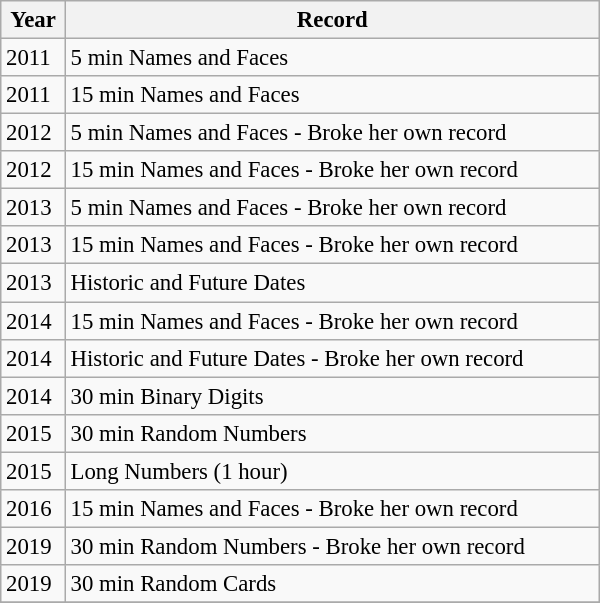<table class="wikitable sortable"  style="width:400px; font-size:95%;">
<tr>
<th style="text-align:center;">Year</th>
<th style="text-align:center;">Record</th>
</tr>
<tr>
<td>2011</td>
<td>5 min Names and Faces</td>
</tr>
<tr>
<td>2011</td>
<td>15 min Names and Faces</td>
</tr>
<tr>
<td>2012</td>
<td>5 min Names and Faces - Broke her own record</td>
</tr>
<tr>
<td>2012</td>
<td>15 min Names and Faces - Broke her own record</td>
</tr>
<tr>
<td>2013</td>
<td>5 min Names and Faces - Broke her own record</td>
</tr>
<tr>
<td>2013</td>
<td>15 min Names and Faces - Broke her own record</td>
</tr>
<tr>
<td>2013</td>
<td>Historic and Future Dates</td>
</tr>
<tr>
<td>2014</td>
<td>15 min Names and Faces - Broke her own record</td>
</tr>
<tr>
<td>2014</td>
<td>Historic and Future Dates - Broke her own record</td>
</tr>
<tr>
<td>2014</td>
<td>30 min Binary Digits</td>
</tr>
<tr>
<td>2015</td>
<td>30 min Random Numbers</td>
</tr>
<tr>
<td>2015</td>
<td>Long Numbers (1 hour)</td>
</tr>
<tr>
<td>2016</td>
<td>15 min Names and Faces - Broke her own record</td>
</tr>
<tr>
<td>2019</td>
<td>30 min Random Numbers - Broke her own record</td>
</tr>
<tr>
<td>2019</td>
<td>30 min Random Cards</td>
</tr>
<tr>
</tr>
</table>
